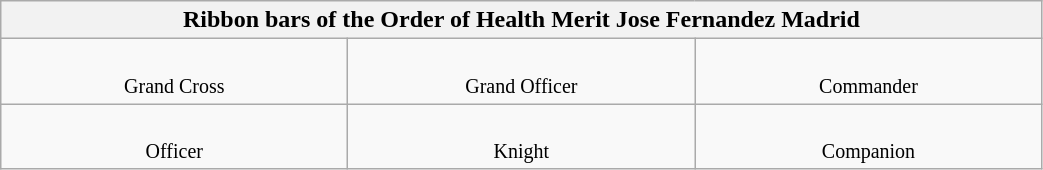<table align=center class=wikitable width=55%>
<tr>
<th colspan=6>Ribbon bars of the Order of Health Merit Jose Fernandez Madrid</th>
</tr>
<tr>
<td width=25% valign=top align=center><br><small>Grand Cross</small></td>
<td width=25% valign=top align=center><br><small>Grand Officer</small></td>
<td width=25% valign=top align=center><br><small>Commander</small></td>
</tr>
<tr>
<td width=25% valign=top align=center><br><small>Officer</small></td>
<td width=25% valign=top align=center><br><small>Knight</small></td>
<td width=25% valign=top align=center><br><small>Companion</small></td>
</tr>
</table>
